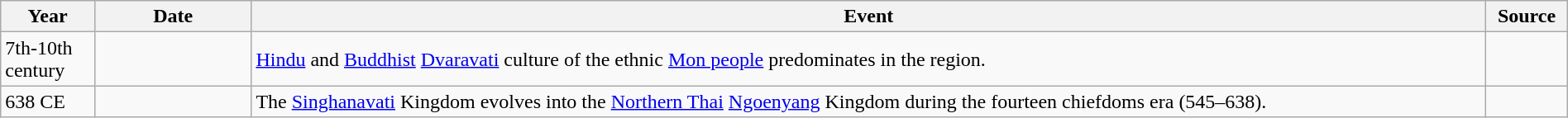<table class="wikitable" width="100%">
<tr>
<th style="width:6%">Year</th>
<th style="width:10%">Date</th>
<th>Event</th>
<th>Source</th>
</tr>
<tr>
<td>7th-10th century</td>
<td></td>
<td><a href='#'>Hindu</a> and <a href='#'>Buddhist</a> <a href='#'>Dvaravati</a> culture of the ethnic <a href='#'>Mon people</a> predominates in the region.</td>
<td></td>
</tr>
<tr>
<td>638 CE</td>
<td></td>
<td>The <a href='#'>Singhanavati</a> Kingdom evolves into the <a href='#'>Northern Thai</a> <a href='#'>Ngoenyang</a> Kingdom during the fourteen chiefdoms era (545–638).</td>
<td></td>
</tr>
</table>
